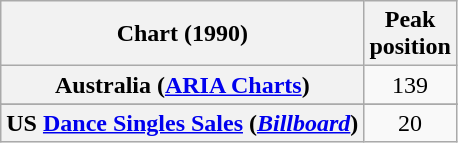<table class="wikitable sortable plainrowheaders" style="text-align:center">
<tr>
<th scope="col">Chart (1990)</th>
<th scope="col">Peak<br>position</th>
</tr>
<tr>
<th scope="row">Australia (<a href='#'>ARIA Charts</a>)</th>
<td>139</td>
</tr>
<tr>
</tr>
<tr>
</tr>
<tr>
<th scope="row">US <a href='#'>Dance Singles Sales</a> (<em><a href='#'>Billboard</a></em>)</th>
<td>20</td>
</tr>
</table>
